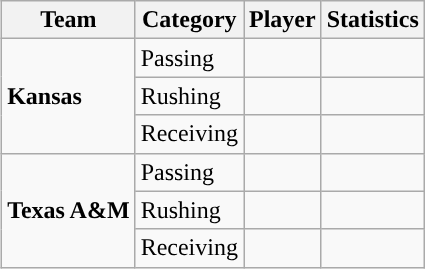<table class="wikitable" style="float: right;">
<tr>
<th>Team</th>
<th>Category</th>
<th>Player</th>
<th>Statistics</th>
</tr>
<tr>
<td rowspan=3><strong>Kansas</strong></td>
<td>Passing</td>
<td></td>
<td></td>
</tr>
<tr>
<td>Rushing</td>
<td></td>
<td></td>
</tr>
<tr>
<td>Receiving</td>
<td></td>
<td></td>
</tr>
<tr>
<td rowspan=3><strong>Texas A&M</strong></td>
<td>Passing</td>
<td></td>
<td></td>
</tr>
<tr>
<td>Rushing</td>
<td></td>
<td></td>
</tr>
<tr>
<td>Receiving</td>
<td></td>
<td></td>
</tr>
</table>
